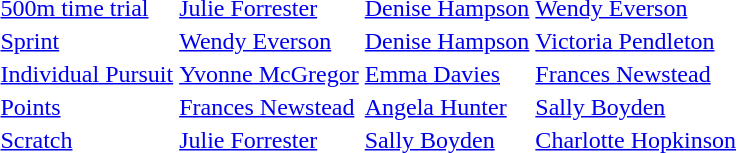<table>
<tr style="background:#ccc;">
</tr>
<tr>
<td><a href='#'>500m time trial</a></td>
<td><a href='#'>Julie Forrester</a></td>
<td><a href='#'>Denise Hampson</a></td>
<td><a href='#'>Wendy Everson</a></td>
</tr>
<tr>
<td><a href='#'>Sprint</a></td>
<td><a href='#'>Wendy Everson</a></td>
<td><a href='#'>Denise Hampson</a></td>
<td><a href='#'>Victoria Pendleton</a></td>
</tr>
<tr>
<td><a href='#'>Individual Pursuit</a></td>
<td><a href='#'>Yvonne McGregor</a></td>
<td><a href='#'>Emma Davies</a></td>
<td><a href='#'>Frances Newstead</a></td>
</tr>
<tr>
<td><a href='#'>Points</a></td>
<td><a href='#'>Frances Newstead</a></td>
<td><a href='#'>Angela Hunter</a></td>
<td><a href='#'>Sally Boyden</a></td>
</tr>
<tr>
<td><a href='#'>Scratch</a></td>
<td><a href='#'>Julie Forrester</a></td>
<td><a href='#'>Sally Boyden</a></td>
<td><a href='#'>Charlotte Hopkinson</a></td>
</tr>
</table>
